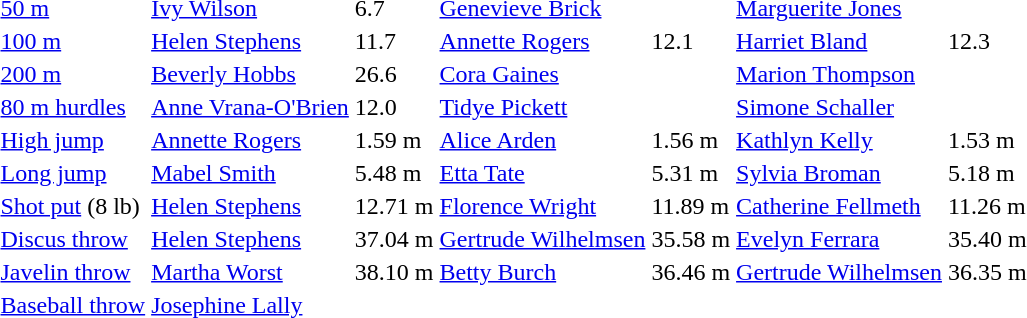<table>
<tr>
<td><a href='#'>50 m</a></td>
<td><a href='#'>Ivy Wilson</a></td>
<td>6.7</td>
<td><a href='#'>Genevieve Brick</a></td>
<td></td>
<td><a href='#'>Marguerite Jones</a></td>
<td></td>
</tr>
<tr>
<td><a href='#'>100 m</a></td>
<td><a href='#'>Helen Stephens</a></td>
<td>11.7</td>
<td><a href='#'>Annette Rogers</a></td>
<td>12.1 </td>
<td><a href='#'>Harriet Bland</a></td>
<td>12.3 </td>
</tr>
<tr>
<td><a href='#'>200 m</a></td>
<td><a href='#'>Beverly Hobbs</a></td>
<td>26.6</td>
<td><a href='#'>Cora Gaines</a></td>
<td></td>
<td><a href='#'>Marion Thompson</a></td>
<td></td>
</tr>
<tr>
<td><a href='#'>80 m hurdles</a></td>
<td><a href='#'>Anne Vrana-O'Brien</a></td>
<td>12.0</td>
<td><a href='#'>Tidye Pickett</a></td>
<td></td>
<td><a href='#'>Simone Schaller</a></td>
<td></td>
</tr>
<tr>
<td><a href='#'>High jump</a></td>
<td><a href='#'>Annette Rogers</a></td>
<td>1.59 m</td>
<td><a href='#'>Alice Arden</a></td>
<td>1.56 m</td>
<td><a href='#'>Kathlyn Kelly</a></td>
<td>1.53 m</td>
</tr>
<tr>
<td><a href='#'>Long jump</a></td>
<td><a href='#'>Mabel Smith</a></td>
<td>5.48 m</td>
<td><a href='#'>Etta Tate</a></td>
<td>5.31 m</td>
<td><a href='#'>Sylvia Broman</a></td>
<td>5.18 m</td>
</tr>
<tr>
<td><a href='#'>Shot put</a> (8 lb)</td>
<td><a href='#'>Helen Stephens</a></td>
<td>12.71 m</td>
<td><a href='#'>Florence Wright</a></td>
<td>11.89 m</td>
<td><a href='#'>Catherine Fellmeth</a></td>
<td>11.26 m</td>
</tr>
<tr>
<td><a href='#'>Discus throw</a></td>
<td><a href='#'>Helen Stephens</a></td>
<td>37.04 m</td>
<td><a href='#'>Gertrude Wilhelmsen</a></td>
<td>35.58 m</td>
<td><a href='#'>Evelyn Ferrara</a></td>
<td>35.40 m</td>
</tr>
<tr>
<td><a href='#'>Javelin throw</a></td>
<td><a href='#'>Martha Worst</a></td>
<td>38.10 m</td>
<td><a href='#'>Betty Burch</a></td>
<td>36.46 m</td>
<td><a href='#'>Gertrude Wilhelmsen</a></td>
<td>36.35 m</td>
</tr>
<tr>
<td><a href='#'>Baseball throw</a></td>
<td><a href='#'>Josephine Lally</a></td>
<td></td>
<td></td>
<td></td>
<td></td>
<td></td>
</tr>
</table>
